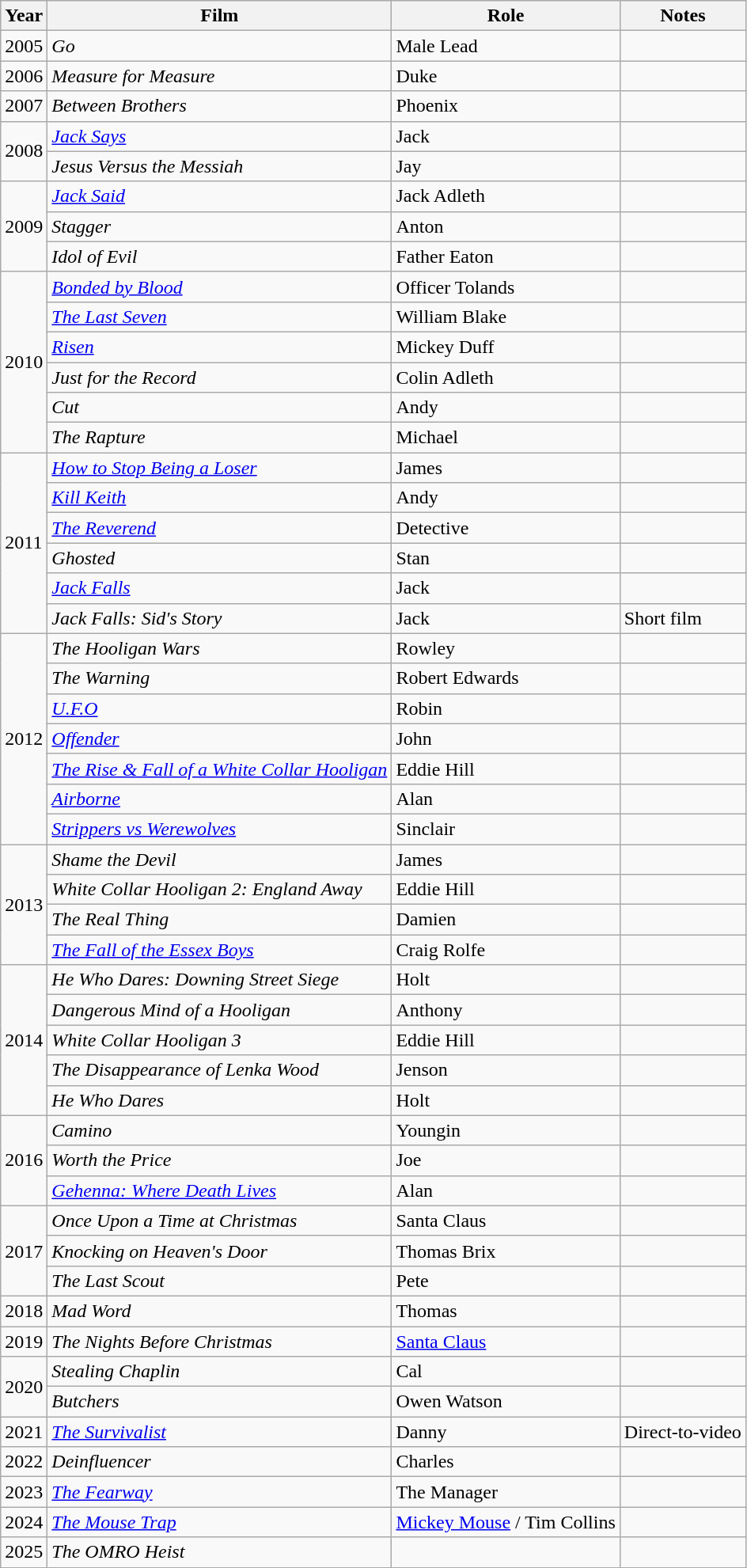<table class="wikitable sortable">
<tr>
<th>Year</th>
<th>Film</th>
<th>Role</th>
<th class="unsortable">Notes</th>
</tr>
<tr>
<td rowspan="1">2005</td>
<td><em>Go</em></td>
<td>Male Lead</td>
<td></td>
</tr>
<tr>
<td rowspan="1">2006</td>
<td><em>Measure for Measure</em></td>
<td>Duke</td>
<td></td>
</tr>
<tr>
<td rowspan="1">2007</td>
<td><em>Between Brothers</em></td>
<td>Phoenix</td>
<td></td>
</tr>
<tr>
<td rowspan="2">2008</td>
<td><em><a href='#'>Jack Says</a></em></td>
<td>Jack</td>
<td></td>
</tr>
<tr>
<td><em>Jesus Versus the Messiah</em></td>
<td>Jay</td>
<td></td>
</tr>
<tr>
<td rowspan="3">2009</td>
<td><em><a href='#'>Jack Said</a></em></td>
<td>Jack Adleth</td>
<td></td>
</tr>
<tr>
<td><em>Stagger</em></td>
<td>Anton</td>
<td></td>
</tr>
<tr>
<td><em>Idol of Evil</em></td>
<td>Father Eaton</td>
<td></td>
</tr>
<tr>
<td rowspan="6">2010</td>
<td><em><a href='#'>Bonded by Blood</a></em></td>
<td>Officer Tolands</td>
<td></td>
</tr>
<tr>
<td><em><a href='#'>The Last Seven</a></em></td>
<td>William Blake</td>
<td></td>
</tr>
<tr>
<td><em><a href='#'>Risen</a></em></td>
<td>Mickey Duff</td>
<td></td>
</tr>
<tr>
<td><em>Just for the Record</em></td>
<td>Colin Adleth</td>
<td></td>
</tr>
<tr>
<td><em>Cut</em></td>
<td>Andy</td>
<td></td>
</tr>
<tr>
<td><em>The Rapture</em></td>
<td>Michael</td>
<td></td>
</tr>
<tr>
<td rowspan="6">2011</td>
<td><em><a href='#'>How to Stop Being a Loser</a></em></td>
<td>James</td>
<td></td>
</tr>
<tr>
<td><em><a href='#'>Kill Keith</a></em></td>
<td>Andy</td>
<td></td>
</tr>
<tr>
<td><em><a href='#'>The Reverend</a></em></td>
<td>Detective</td>
<td></td>
</tr>
<tr>
<td><em>Ghosted</em></td>
<td>Stan</td>
<td></td>
</tr>
<tr>
<td><em><a href='#'>Jack Falls</a></em></td>
<td>Jack</td>
<td></td>
</tr>
<tr>
<td><em>Jack Falls: Sid's Story</em></td>
<td>Jack</td>
<td>Short film</td>
</tr>
<tr>
<td rowspan="7">2012</td>
<td><em>The Hooligan Wars</em></td>
<td>Rowley</td>
<td></td>
</tr>
<tr>
<td><em>The Warning</em></td>
<td>Robert Edwards</td>
<td></td>
</tr>
<tr>
<td><em><a href='#'>U.F.O</a> </em></td>
<td>Robin</td>
<td></td>
</tr>
<tr>
<td><em><a href='#'>Offender</a></em></td>
<td>John</td>
<td></td>
</tr>
<tr>
<td><em><a href='#'>The Rise & Fall of a White Collar Hooligan</a></em></td>
<td>Eddie Hill</td>
<td></td>
</tr>
<tr>
<td><em><a href='#'>Airborne</a></em></td>
<td>Alan</td>
<td></td>
</tr>
<tr>
<td><em><a href='#'>Strippers vs Werewolves</a></em></td>
<td>Sinclair</td>
<td></td>
</tr>
<tr>
<td rowspan="4">2013</td>
<td><em>Shame the Devil</em></td>
<td>James</td>
<td></td>
</tr>
<tr>
<td><em>White Collar Hooligan 2: England Away</em></td>
<td>Eddie Hill</td>
<td></td>
</tr>
<tr>
<td><em>The Real Thing</em></td>
<td>Damien</td>
<td></td>
</tr>
<tr>
<td><em><a href='#'>The Fall of the Essex Boys</a></em></td>
<td>Craig Rolfe</td>
<td></td>
</tr>
<tr>
<td rowspan="5">2014</td>
<td><em>He Who Dares: Downing Street Siege</em></td>
<td>Holt</td>
<td></td>
</tr>
<tr>
<td><em>Dangerous Mind of a Hooligan</em></td>
<td>Anthony</td>
<td></td>
</tr>
<tr>
<td><em>White Collar Hooligan 3</em></td>
<td>Eddie Hill</td>
<td></td>
</tr>
<tr>
<td><em>The Disappearance of Lenka Wood</em></td>
<td>Jenson</td>
<td></td>
</tr>
<tr>
<td><em>He Who Dares</em></td>
<td>Holt</td>
<td></td>
</tr>
<tr>
<td rowspan="3">2016</td>
<td><em>Camino</em></td>
<td>Youngin</td>
<td></td>
</tr>
<tr>
<td><em>Worth the Price</em></td>
<td>Joe</td>
<td></td>
</tr>
<tr>
<td><em><a href='#'>Gehenna: Where Death Lives</a></em></td>
<td>Alan</td>
<td></td>
</tr>
<tr>
<td rowspan="3">2017</td>
<td><em>Once Upon a Time at Christmas</em></td>
<td>Santa Claus</td>
<td></td>
</tr>
<tr>
<td><em>Knocking on Heaven's Door</em></td>
<td>Thomas Brix</td>
<td></td>
</tr>
<tr>
<td><em>The Last Scout</em></td>
<td>Pete</td>
<td></td>
</tr>
<tr>
<td rowspan="1">2018</td>
<td><em>Mad Word</em></td>
<td>Thomas</td>
<td></td>
</tr>
<tr>
<td rowspan="1">2019</td>
<td><em>The Nights Before Christmas</em></td>
<td><a href='#'>Santa Claus</a></td>
<td></td>
</tr>
<tr>
<td rowspan="2">2020</td>
<td><em>Stealing Chaplin</em></td>
<td>Cal</td>
<td></td>
</tr>
<tr>
<td><em>Butchers</em></td>
<td>Owen Watson</td>
<td></td>
</tr>
<tr>
<td>2021</td>
<td><em><a href='#'>The Survivalist</a></em></td>
<td>Danny</td>
<td>Direct-to-video</td>
</tr>
<tr>
<td>2022</td>
<td><em>Deinfluencer</em></td>
<td>Charles</td>
<td></td>
</tr>
<tr>
<td>2023</td>
<td><em><a href='#'>The Fearway</a></em></td>
<td>The Manager</td>
<td></td>
</tr>
<tr>
<td>2024</td>
<td><em><a href='#'>The Mouse Trap</a></em></td>
<td><a href='#'>Mickey Mouse</a> / Tim Collins</td>
<td></td>
</tr>
<tr>
<td>2025</td>
<td><em>The OMRO Heist</em></td>
<td></td>
<td></td>
</tr>
</table>
